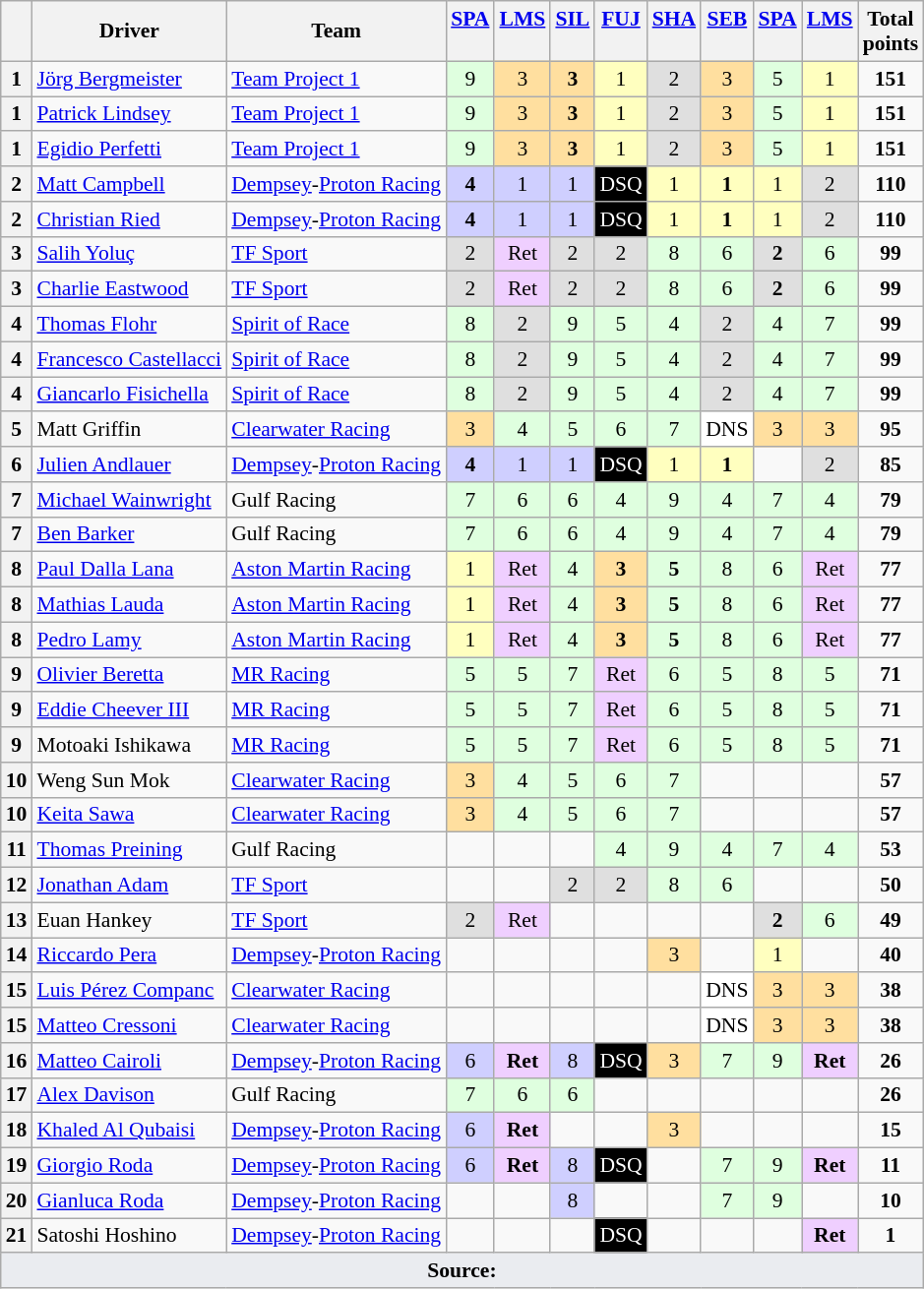<table class="wikitable" style="font-size: 90%; text-align:center;">
<tr valign="top">
<th valign=middle></th>
<th valign=middle>Driver</th>
<th valign=middle>Team</th>
<th><a href='#'>SPA</a><br></th>
<th><a href='#'>LMS</a><br></th>
<th><a href='#'>SIL</a><br></th>
<th><a href='#'>FUJ</a><br></th>
<th><a href='#'>SHA</a><br></th>
<th><a href='#'>SEB</a><br></th>
<th><a href='#'>SPA</a><br></th>
<th><a href='#'>LMS</a><br></th>
<th valign=middle>Total<br>points</th>
</tr>
<tr>
<th>1</th>
<td align=left> <a href='#'>Jörg Bergmeister</a></td>
<td align=left> <a href='#'>Team Project 1</a></td>
<td style="background:#DFFFDF;">9</td>
<td style="background:#FFDF9F;">3</td>
<td style="background:#FFDF9F;"><strong>3</strong></td>
<td style="background:#FFFFBF;">1</td>
<td style="background:#DFDFDF;">2</td>
<td style="background:#FFDF9F;">3</td>
<td style="background:#DFFFDF;">5</td>
<td style="background:#FFFFBF;">1</td>
<td><strong>151</strong></td>
</tr>
<tr>
<th>1</th>
<td align=left> <a href='#'>Patrick Lindsey</a></td>
<td align=left> <a href='#'>Team Project 1</a></td>
<td style="background:#DFFFDF;">9</td>
<td style="background:#FFDF9F;">3</td>
<td style="background:#FFDF9F;"><strong>3</strong></td>
<td style="background:#FFFFBF;">1</td>
<td style="background:#DFDFDF;">2</td>
<td style="background:#FFDF9F;">3</td>
<td style="background:#DFFFDF;">5</td>
<td style="background:#FFFFBF;">1</td>
<td><strong>151</strong></td>
</tr>
<tr>
<th>1</th>
<td align=left> <a href='#'>Egidio Perfetti</a></td>
<td align=left> <a href='#'>Team Project 1</a></td>
<td style="background:#DFFFDF;">9</td>
<td style="background:#FFDF9F;">3</td>
<td style="background:#FFDF9F;"><strong>3</strong></td>
<td style="background:#FFFFBF;">1</td>
<td style="background:#DFDFDF;">2</td>
<td style="background:#FFDF9F;">3</td>
<td style="background:#DFFFDF;">5</td>
<td style="background:#FFFFBF;">1</td>
<td><strong>151</strong></td>
</tr>
<tr>
<th>2</th>
<td align=left> <a href='#'>Matt Campbell</a></td>
<td align=left> <a href='#'>Dempsey</a>-<a href='#'>Proton Racing</a></td>
<td style="background:#CFCFFF;"><strong>4</strong></td>
<td style="background:#CFCFFF;">1</td>
<td style="background:#CFCFFF;">1</td>
<td style="background:#000000; color:#FFFFFF;">DSQ</td>
<td style="background:#FFFFBF;">1</td>
<td style="background:#FFFFBF;"><strong>1</strong></td>
<td style="background:#FFFFBF;">1</td>
<td style="background:#DFDFDF;">2</td>
<td><strong>110</strong></td>
</tr>
<tr>
<th>2</th>
<td align=left> <a href='#'>Christian Ried</a></td>
<td align=left> <a href='#'>Dempsey</a>-<a href='#'>Proton Racing</a></td>
<td style="background:#CFCFFF;"><strong>4</strong></td>
<td style="background:#CFCFFF;">1</td>
<td style="background:#CFCFFF;">1</td>
<td style="background:#000000; color:#FFFFFF;">DSQ</td>
<td style="background:#FFFFBF;">1</td>
<td style="background:#FFFFBF;"><strong>1</strong></td>
<td style="background:#FFFFBF;">1</td>
<td style="background:#DFDFDF;">2</td>
<td><strong>110</strong></td>
</tr>
<tr>
<th>3</th>
<td align=left> <a href='#'>Salih Yoluç</a></td>
<td align=left> <a href='#'>TF Sport</a></td>
<td style="background:#DFDFDF;">2</td>
<td style="background:#EFCFFF;">Ret</td>
<td style="background:#DFDFDF;">2</td>
<td style="background:#DFDFDF;">2</td>
<td style="background:#DFFFDF;">8</td>
<td style="background:#DFFFDF;">6</td>
<td style="background:#DFDFDF;"><strong>2</strong></td>
<td style="background:#DFFFDF;">6</td>
<td><strong>99</strong></td>
</tr>
<tr>
<th>3</th>
<td align=left> <a href='#'>Charlie Eastwood</a></td>
<td align=left> <a href='#'>TF Sport</a></td>
<td style="background:#DFDFDF;">2</td>
<td style="background:#EFCFFF;">Ret</td>
<td style="background:#DFDFDF;">2</td>
<td style="background:#DFDFDF;">2</td>
<td style="background:#DFFFDF;">8</td>
<td style="background:#DFFFDF;">6</td>
<td style="background:#DFDFDF;"><strong>2</strong></td>
<td style="background:#DFFFDF;">6</td>
<td><strong>99</strong></td>
</tr>
<tr>
<th>4</th>
<td align=left> <a href='#'>Thomas Flohr</a></td>
<td align=left> <a href='#'>Spirit of Race</a></td>
<td style="background:#DFFFDF;">8</td>
<td style="background:#DFDFDF;">2</td>
<td style="background:#DFFFDF;">9</td>
<td style="background:#DFFFDF;">5</td>
<td style="background:#DFFFDF;">4</td>
<td style="background:#DFDFDF;">2</td>
<td style="background:#DFFFDF;">4</td>
<td style="background:#DFFFDF;">7</td>
<td><strong>99</strong></td>
</tr>
<tr>
<th>4</th>
<td align=left> <a href='#'>Francesco Castellacci</a></td>
<td align=left> <a href='#'>Spirit of Race</a></td>
<td style="background:#DFFFDF;">8</td>
<td style="background:#DFDFDF;">2</td>
<td style="background:#DFFFDF;">9</td>
<td style="background:#DFFFDF;">5</td>
<td style="background:#DFFFDF;">4</td>
<td style="background:#DFDFDF;">2</td>
<td style="background:#DFFFDF;">4</td>
<td style="background:#DFFFDF;">7</td>
<td><strong>99</strong></td>
</tr>
<tr>
<th>4</th>
<td align=left> <a href='#'>Giancarlo Fisichella</a></td>
<td align=left> <a href='#'>Spirit of Race</a></td>
<td style="background:#DFFFDF;">8</td>
<td style="background:#DFDFDF;">2</td>
<td style="background:#DFFFDF;">9</td>
<td style="background:#DFFFDF;">5</td>
<td style="background:#DFFFDF;">4</td>
<td style="background:#DFDFDF;">2</td>
<td style="background:#DFFFDF;">4</td>
<td style="background:#DFFFDF;">7</td>
<td><strong>99</strong></td>
</tr>
<tr>
<th>5</th>
<td align=left> Matt Griffin</td>
<td align=left> <a href='#'>Clearwater Racing</a></td>
<td style="background:#FFDF9F;">3</td>
<td style="background:#DFFFDF;">4</td>
<td style="background:#DFFFDF;">5</td>
<td style="background:#DFFFDF;">6</td>
<td style="background:#DFFFDF;">7</td>
<td style="background:#FFFFFF;">DNS</td>
<td style="background:#FFDF9F;">3</td>
<td style="background:#FFDF9F;">3</td>
<td><strong>95</strong></td>
</tr>
<tr>
<th>6</th>
<td align=left> <a href='#'>Julien Andlauer</a></td>
<td align=left> <a href='#'>Dempsey</a>-<a href='#'>Proton Racing</a></td>
<td style="background:#CFCFFF;"><strong>4</strong></td>
<td style="background:#CFCFFF;">1</td>
<td style="background:#CFCFFF;">1</td>
<td style="background:#000000; color:#FFFFFF;">DSQ</td>
<td style="background:#FFFFBF;">1</td>
<td style="background:#FFFFBF;"><strong>1</strong></td>
<td></td>
<td style="background:#DFDFDF;">2</td>
<td><strong>85</strong></td>
</tr>
<tr>
<th>7</th>
<td align=left> <a href='#'>Michael Wainwright</a></td>
<td align=left> Gulf Racing</td>
<td style="background:#DFFFDF;">7</td>
<td style="background:#DFFFDF;">6</td>
<td style="background:#DFFFDF;">6</td>
<td style="background:#DFFFDF;">4</td>
<td style="background:#DFFFDF;">9</td>
<td style="background:#DFFFDF;">4</td>
<td style="background:#DFFFDF;">7</td>
<td style="background:#DFFFDF;">4</td>
<td><strong>79</strong></td>
</tr>
<tr>
<th>7</th>
<td align=left> <a href='#'>Ben Barker</a></td>
<td align=left> Gulf Racing</td>
<td style="background:#DFFFDF;">7</td>
<td style="background:#DFFFDF;">6</td>
<td style="background:#DFFFDF;">6</td>
<td style="background:#DFFFDF;">4</td>
<td style="background:#DFFFDF;">9</td>
<td style="background:#DFFFDF;">4</td>
<td style="background:#DFFFDF;">7</td>
<td style="background:#DFFFDF;">4</td>
<td><strong>79</strong></td>
</tr>
<tr>
<th>8</th>
<td align=left> <a href='#'>Paul Dalla Lana</a></td>
<td align=left> <a href='#'>Aston Martin Racing</a></td>
<td style="background:#FFFFBF;">1</td>
<td style="background:#EFCFFF;">Ret</td>
<td style="background:#DFFFDF;">4</td>
<td style="background:#FFDF9F;"><strong>3</strong></td>
<td style="background:#DFFFDF;"><strong>5</strong></td>
<td style="background:#DFFFDF;">8</td>
<td style="background:#DFFFDF;">6</td>
<td style="background:#EFCFFF;">Ret</td>
<td><strong>77</strong></td>
</tr>
<tr>
<th>8</th>
<td align=left> <a href='#'>Mathias Lauda</a></td>
<td align=left> <a href='#'>Aston Martin Racing</a></td>
<td style="background:#FFFFBF;">1</td>
<td style="background:#EFCFFF;">Ret</td>
<td style="background:#DFFFDF;">4</td>
<td style="background:#FFDF9F;"><strong>3</strong></td>
<td style="background:#DFFFDF;"><strong>5</strong></td>
<td style="background:#DFFFDF;">8</td>
<td style="background:#DFFFDF;">6</td>
<td style="background:#EFCFFF;">Ret</td>
<td><strong>77</strong></td>
</tr>
<tr>
<th>8</th>
<td align=left> <a href='#'>Pedro Lamy</a></td>
<td align=left> <a href='#'>Aston Martin Racing</a></td>
<td style="background:#FFFFBF;">1</td>
<td style="background:#EFCFFF;">Ret</td>
<td style="background:#DFFFDF;">4</td>
<td style="background:#FFDF9F;"><strong>3</strong></td>
<td style="background:#DFFFDF;"><strong>5</strong></td>
<td style="background:#DFFFDF;">8</td>
<td style="background:#DFFFDF;">6</td>
<td style="background:#EFCFFF;">Ret</td>
<td><strong>77</strong></td>
</tr>
<tr>
<th>9</th>
<td align=left> <a href='#'>Olivier Beretta</a></td>
<td align=left> <a href='#'>MR Racing</a></td>
<td style="background:#DFFFDF;">5</td>
<td style="background:#DFFFDF;">5</td>
<td style="background:#DFFFDF;">7</td>
<td style="background:#EFCFFF;">Ret</td>
<td style="background:#DFFFDF;">6</td>
<td style="background:#DFFFDF;">5</td>
<td style="background:#DFFFDF;">8</td>
<td style="background:#DFFFDF;">5</td>
<td><strong>71</strong></td>
</tr>
<tr>
<th>9</th>
<td align=left> <a href='#'>Eddie Cheever III</a></td>
<td align=left> <a href='#'>MR Racing</a></td>
<td style="background:#DFFFDF;">5</td>
<td style="background:#DFFFDF;">5</td>
<td style="background:#DFFFDF;">7</td>
<td style="background:#EFCFFF;">Ret</td>
<td style="background:#DFFFDF;">6</td>
<td style="background:#DFFFDF;">5</td>
<td style="background:#DFFFDF;">8</td>
<td style="background:#DFFFDF;">5</td>
<td><strong>71</strong></td>
</tr>
<tr>
<th>9</th>
<td align=left> Motoaki Ishikawa</td>
<td align=left> <a href='#'>MR Racing</a></td>
<td style="background:#DFFFDF;">5</td>
<td style="background:#DFFFDF;">5</td>
<td style="background:#DFFFDF;">7</td>
<td style="background:#EFCFFF;">Ret</td>
<td style="background:#DFFFDF;">6</td>
<td style="background:#DFFFDF;">5</td>
<td style="background:#DFFFDF;">8</td>
<td style="background:#DFFFDF;">5</td>
<td><strong>71</strong></td>
</tr>
<tr>
<th>10</th>
<td align=left> Weng Sun Mok</td>
<td align=left> <a href='#'>Clearwater Racing</a></td>
<td style="background:#FFDF9F;">3</td>
<td style="background:#DFFFDF;">4</td>
<td style="background:#DFFFDF;">5</td>
<td style="background:#DFFFDF;">6</td>
<td style="background:#DFFFDF;">7</td>
<td></td>
<td></td>
<td></td>
<td><strong>57</strong></td>
</tr>
<tr>
<th>10</th>
<td align=left> <a href='#'>Keita Sawa</a></td>
<td align=left> <a href='#'>Clearwater Racing</a></td>
<td style="background:#FFDF9F;">3</td>
<td style="background:#DFFFDF;">4</td>
<td style="background:#DFFFDF;">5</td>
<td style="background:#DFFFDF;">6</td>
<td style="background:#DFFFDF;">7</td>
<td></td>
<td></td>
<td></td>
<td><strong>57</strong></td>
</tr>
<tr>
<th>11</th>
<td align=left> <a href='#'>Thomas Preining</a></td>
<td align=left> Gulf Racing</td>
<td></td>
<td></td>
<td></td>
<td style="background:#DFFFDF;">4</td>
<td style="background:#DFFFDF;">9</td>
<td style="background:#DFFFDF;">4</td>
<td style="background:#DFFFDF;">7</td>
<td style="background:#DFFFDF;">4</td>
<td><strong>53</strong></td>
</tr>
<tr>
<th>12</th>
<td align=left> <a href='#'>Jonathan Adam</a></td>
<td align=left> <a href='#'>TF Sport</a></td>
<td></td>
<td></td>
<td style="background:#DFDFDF;">2</td>
<td style="background:#DFDFDF;">2</td>
<td style="background:#DFFFDF;">8</td>
<td style="background:#DFFFDF;">6</td>
<td></td>
<td></td>
<td><strong>50</strong></td>
</tr>
<tr>
<th>13</th>
<td align=left> Euan Hankey</td>
<td align=left> <a href='#'>TF Sport</a></td>
<td style="background:#DFDFDF;">2</td>
<td style="background:#EFCFFF;">Ret</td>
<td></td>
<td></td>
<td></td>
<td></td>
<td style="background:#DFDFDF;"><strong>2</strong></td>
<td style="background:#DFFFDF;">6</td>
<td><strong>49</strong></td>
</tr>
<tr>
<th>14</th>
<td align=left> <a href='#'>Riccardo Pera</a></td>
<td align=left> <a href='#'>Dempsey</a>-<a href='#'>Proton Racing</a></td>
<td></td>
<td></td>
<td></td>
<td></td>
<td style="background:#FFDF9F;">3</td>
<td></td>
<td style="background:#FFFFBF;">1</td>
<td></td>
<td><strong>40</strong></td>
</tr>
<tr>
<th>15</th>
<td align=left> <a href='#'>Luis Pérez Companc</a></td>
<td align=left> <a href='#'>Clearwater Racing</a></td>
<td></td>
<td></td>
<td></td>
<td></td>
<td></td>
<td style="background:#FFFFFF;">DNS</td>
<td style="background:#FFDF9F;">3</td>
<td style="background:#FFDF9F;">3</td>
<td><strong>38</strong></td>
</tr>
<tr>
<th>15</th>
<td align=left> <a href='#'>Matteo Cressoni</a></td>
<td align=left> <a href='#'>Clearwater Racing</a></td>
<td></td>
<td></td>
<td></td>
<td></td>
<td></td>
<td style="background:#FFFFFF;">DNS</td>
<td style="background:#FFDF9F;">3</td>
<td style="background:#FFDF9F;">3</td>
<td><strong>38</strong></td>
</tr>
<tr>
<th>16</th>
<td align=left> <a href='#'>Matteo Cairoli</a></td>
<td align=left> <a href='#'>Dempsey</a>-<a href='#'>Proton Racing</a></td>
<td style="background:#CFCFFF;">6</td>
<td style="background:#EFCFFF;"><strong>Ret</strong></td>
<td style="background:#CFCFFF;">8</td>
<td style="background:#000000; color:#FFFFFF;">DSQ</td>
<td style="background:#FFDF9F;">3</td>
<td style="background:#DFFFDF;">7</td>
<td style="background:#DFFFDF;">9</td>
<td style="background:#EFCFFF;"><strong>Ret</strong></td>
<td><strong>26</strong></td>
</tr>
<tr>
<th>17</th>
<td align=left> <a href='#'>Alex Davison</a></td>
<td align=left> Gulf Racing</td>
<td style="background:#DFFFDF;">7</td>
<td style="background:#DFFFDF;">6</td>
<td style="background:#DFFFDF;">6</td>
<td></td>
<td></td>
<td></td>
<td></td>
<td></td>
<td><strong>26</strong></td>
</tr>
<tr>
<th>18</th>
<td align=left> <a href='#'>Khaled Al Qubaisi</a></td>
<td align=left> <a href='#'>Dempsey</a>-<a href='#'>Proton Racing</a></td>
<td style="background:#CFCFFF;">6</td>
<td style="background:#EFCFFF;"><strong>Ret</strong></td>
<td></td>
<td></td>
<td style="background:#FFDF9F;">3</td>
<td></td>
<td></td>
<td></td>
<td><strong>15</strong></td>
</tr>
<tr>
<th>19</th>
<td align=left> <a href='#'>Giorgio Roda</a></td>
<td align=left> <a href='#'>Dempsey</a>-<a href='#'>Proton Racing</a></td>
<td style="background:#CFCFFF;">6</td>
<td style="background:#EFCFFF;"><strong>Ret</strong></td>
<td style="background:#CFCFFF;">8</td>
<td style="background:#000000; color:#FFFFFF;">DSQ</td>
<td></td>
<td style="background:#DFFFDF;">7</td>
<td style="background:#DFFFDF;">9</td>
<td style="background:#EFCFFF;"><strong>Ret</strong></td>
<td><strong>11</strong></td>
</tr>
<tr>
<th>20</th>
<td align=left> <a href='#'>Gianluca Roda</a></td>
<td align=left> <a href='#'>Dempsey</a>-<a href='#'>Proton Racing</a></td>
<td></td>
<td></td>
<td style="background:#CFCFFF;">8</td>
<td></td>
<td></td>
<td style="background:#DFFFDF;">7</td>
<td style="background:#DFFFDF;">9</td>
<td></td>
<td><strong>10</strong></td>
</tr>
<tr>
<th>21</th>
<td align=left> Satoshi Hoshino</td>
<td align=left> <a href='#'>Dempsey</a>-<a href='#'>Proton Racing</a></td>
<td></td>
<td></td>
<td></td>
<td style="background:#000000; color:#FFFFFF;">DSQ</td>
<td></td>
<td></td>
<td></td>
<td style="background:#EFCFFF;"><strong>Ret</strong></td>
<td><strong>1</strong></td>
</tr>
<tr class="sortbottom">
<td colspan="12" style="background-color:#EAECF0;text-align:center"><strong>Source:</strong></td>
</tr>
</table>
